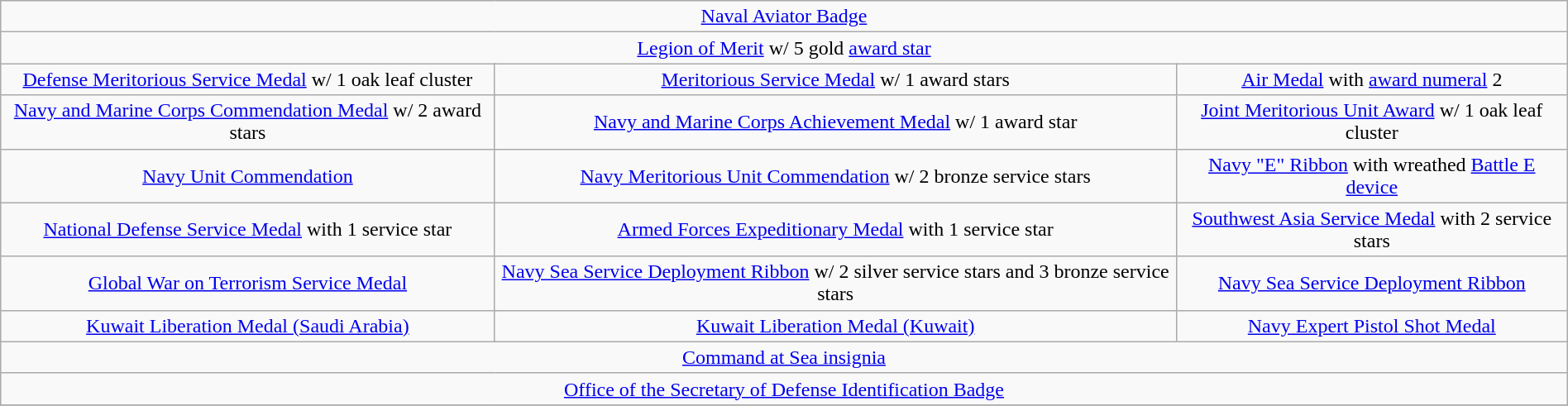<table class="wikitable" style="margin:1em auto; text-align:center;">
<tr>
<td colspan="5"><a href='#'>Naval Aviator Badge</a></td>
</tr>
<tr>
<td colspan="5"><a href='#'>Legion of Merit</a> w/ 5 gold <a href='#'>award star</a></td>
</tr>
<tr>
<td colspan="2"><a href='#'>Defense Meritorious Service Medal</a> w/ 1 oak leaf cluster</td>
<td colspan="2"><a href='#'>Meritorious Service Medal</a> w/ 1 award stars</td>
<td colspan="2"><a href='#'>Air Medal</a> with <a href='#'>award numeral</a> 2</td>
</tr>
<tr>
<td colspan="2"><a href='#'>Navy and Marine Corps Commendation Medal</a> w/ 2 award stars</td>
<td colspan="2"><a href='#'>Navy and Marine Corps Achievement Medal</a> w/ 1 award star</td>
<td colspan="2"><a href='#'>Joint Meritorious Unit Award</a> w/ 1 oak leaf cluster</td>
</tr>
<tr>
<td colspan="2"><a href='#'>Navy Unit Commendation</a></td>
<td colspan="2"><a href='#'>Navy Meritorious Unit Commendation</a> w/ 2 bronze service stars</td>
<td colspan="2"><a href='#'>Navy "E" Ribbon</a> with wreathed <a href='#'>Battle E device</a></td>
</tr>
<tr>
<td colspan="2"><a href='#'>National Defense Service Medal</a> with 1 service star</td>
<td colspan="2"><a href='#'>Armed Forces Expeditionary Medal</a> with 1 service star</td>
<td colspan="2"><a href='#'>Southwest Asia Service Medal</a> with 2 service stars</td>
</tr>
<tr>
<td colspan="2"><a href='#'>Global War on Terrorism Service Medal</a></td>
<td colspan="2"><a href='#'>Navy Sea Service Deployment Ribbon</a> w/ 2 silver service stars and 3 bronze service stars</td>
<td colspan="2"><a href='#'>Navy Sea Service Deployment Ribbon</a></td>
</tr>
<tr>
<td colspan="2"><a href='#'>Kuwait Liberation Medal (Saudi Arabia)</a></td>
<td colspan="2"><a href='#'>Kuwait Liberation Medal (Kuwait)</a></td>
<td colspan="2"><a href='#'>Navy Expert Pistol Shot Medal</a></td>
</tr>
<tr>
<td colspan="6"><a href='#'>Command at Sea insignia</a></td>
</tr>
<tr>
<td colspan="6"><a href='#'>Office of the Secretary of Defense Identification Badge</a></td>
</tr>
<tr>
</tr>
</table>
